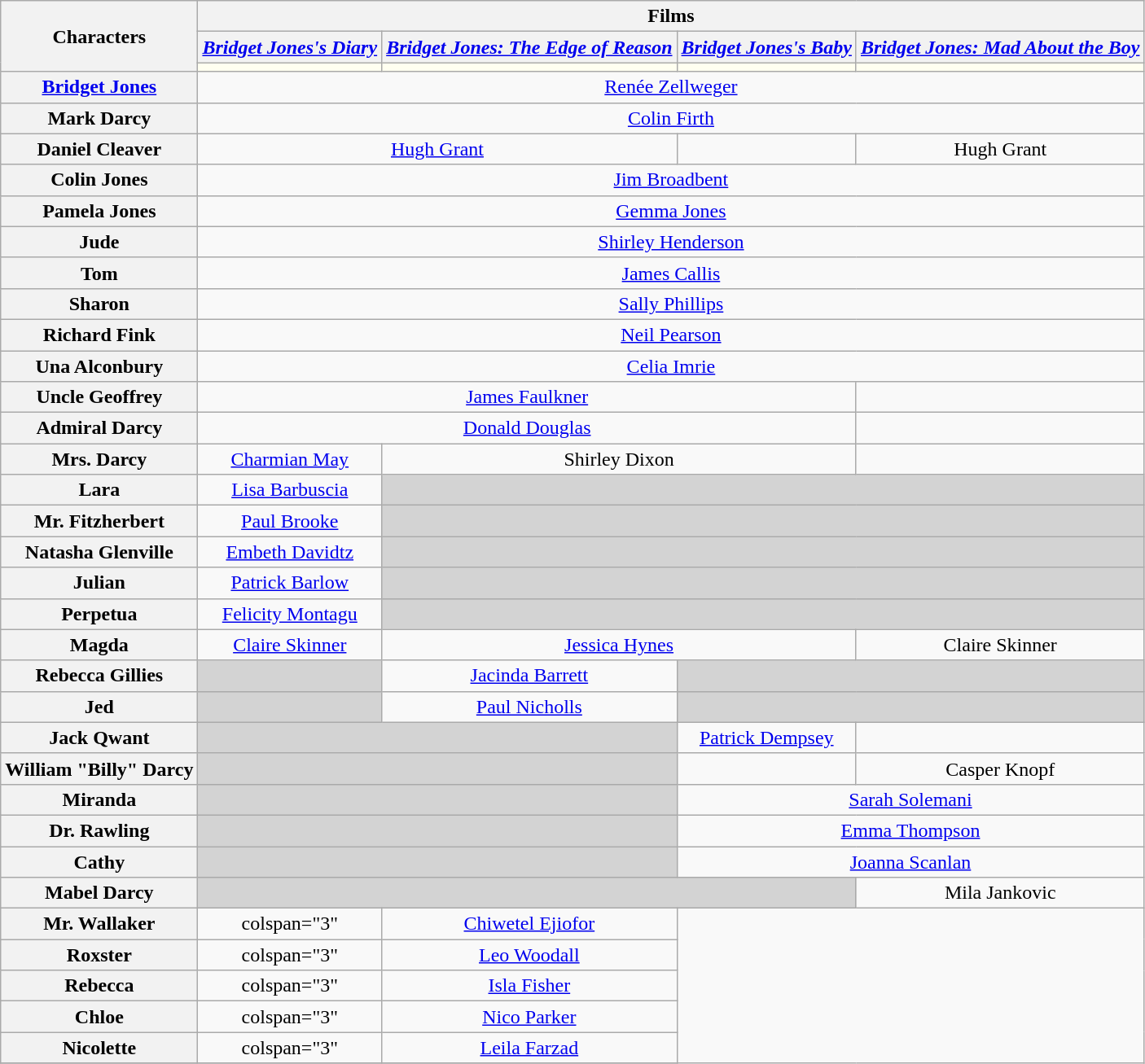<table class="wikitable plainrowheaders" style="text-align:center;">
<tr>
<th rowspan="3">Characters</th>
<th colspan="4">Films</th>
</tr>
<tr>
<th><a href='#'><em>Bridget Jones's Diary</em></a></th>
<th><a href='#'><em>Bridget Jones: The Edge of Reason</em></a></th>
<th><a href='#'><em>Bridget Jones's Baby</em></a></th>
<th><a href='#'><em>Bridget Jones: Mad About the Boy</em></a></th>
</tr>
<tr>
<th style="background:ivory;"></th>
<th style="background:ivory;"></th>
<th style="background:ivory;"></th>
<th style="background:ivory;"></th>
</tr>
<tr>
<th><a href='#'>Bridget Jones</a></th>
<td colspan="4"><a href='#'>Renée Zellweger</a></td>
</tr>
<tr>
<th>Mark Darcy</th>
<td colspan="4"><a href='#'>Colin Firth</a></td>
</tr>
<tr>
<th>Daniel Cleaver</th>
<td colspan="2"><a href='#'>Hugh Grant</a></td>
<td></td>
<td>Hugh Grant</td>
</tr>
<tr>
<th>Colin Jones</th>
<td colspan="4"><a href='#'>Jim Broadbent</a></td>
</tr>
<tr>
<th>Pamela Jones</th>
<td colspan="4"><a href='#'>Gemma Jones</a></td>
</tr>
<tr>
<th>Jude</th>
<td colspan="4"><a href='#'>Shirley Henderson</a></td>
</tr>
<tr>
<th>Tom</th>
<td colspan="4"><a href='#'>James Callis</a></td>
</tr>
<tr>
<th>Sharon</th>
<td colspan="4"><a href='#'>Sally Phillips</a></td>
</tr>
<tr>
<th>Richard Fink</th>
<td colspan="4"><a href='#'>Neil Pearson</a></td>
</tr>
<tr>
<th>Una Alconbury</th>
<td colspan="4"><a href='#'>Celia Imrie</a></td>
</tr>
<tr>
<th>Uncle Geoffrey</th>
<td colspan="3"><a href='#'>James Faulkner</a></td>
<td></td>
</tr>
<tr>
<th>Admiral Darcy</th>
<td colspan="3"><a href='#'>Donald Douglas</a></td>
<td></td>
</tr>
<tr>
<th>Mrs. Darcy</th>
<td><a href='#'>Charmian May</a></td>
<td colspan="2">Shirley Dixon</td>
<td></td>
</tr>
<tr>
<th>Lara</th>
<td><a href='#'>Lisa Barbuscia</a></td>
<td colspan="3" style="background:lightgrey;"></td>
</tr>
<tr>
<th>Mr. Fitzherbert</th>
<td><a href='#'>Paul Brooke</a></td>
<td colspan="3" style="background:lightgrey;"></td>
</tr>
<tr>
<th>Natasha Glenville</th>
<td><a href='#'>Embeth Davidtz</a></td>
<td colspan="3" style="background:lightgrey;"></td>
</tr>
<tr>
<th>Julian</th>
<td><a href='#'>Patrick Barlow</a></td>
<td colspan="3" style="background:lightgrey;"></td>
</tr>
<tr>
<th>Perpetua</th>
<td><a href='#'>Felicity Montagu</a></td>
<td colspan="3" style="background:lightgrey;"></td>
</tr>
<tr>
<th>Magda</th>
<td><a href='#'>Claire Skinner</a></td>
<td colspan="2"><a href='#'>Jessica Hynes</a></td>
<td>Claire Skinner</td>
</tr>
<tr>
<th>Rebecca Gillies</th>
<td style="background:lightgrey;"> </td>
<td><a href='#'>Jacinda Barrett</a></td>
<td colspan="2" style="background:lightgrey;"></td>
</tr>
<tr>
<th>Jed</th>
<td style="background:lightgrey;"> </td>
<td><a href='#'>Paul Nicholls</a></td>
<td colspan="2" style="background:lightgrey;"></td>
</tr>
<tr>
<th>Jack Qwant</th>
<td colspan="2" style="background:lightgrey;"></td>
<td><a href='#'>Patrick Dempsey</a></td>
<td></td>
</tr>
<tr>
<th>William "Billy" Darcy</th>
<td colspan="2" style="background:lightgrey;"></td>
<td></td>
<td>Casper Knopf</td>
</tr>
<tr>
<th>Miranda</th>
<td colspan="2" style="background:lightgrey;"></td>
<td colspan="2"><a href='#'>Sarah Solemani</a></td>
</tr>
<tr>
<th>Dr. Rawling</th>
<td colspan="2" style="background:lightgrey;"></td>
<td colspan="2"><a href='#'>Emma Thompson</a></td>
</tr>
<tr>
<th>Cathy</th>
<td colspan="2" style="background:lightgrey;"></td>
<td colspan="2"><a href='#'>Joanna Scanlan</a></td>
</tr>
<tr>
<th>Mabel Darcy</th>
<td colspan="3" style="background:lightgrey;"></td>
<td>Mila Jankovic</td>
</tr>
<tr>
<th>Mr. Wallaker</th>
<td>colspan="3" </td>
<td><a href='#'>Chiwetel Ejiofor</a></td>
</tr>
<tr>
<th>Roxster</th>
<td>colspan="3" </td>
<td><a href='#'>Leo Woodall</a></td>
</tr>
<tr>
<th>Rebecca</th>
<td>colspan="3" </td>
<td><a href='#'>Isla Fisher</a></td>
</tr>
<tr>
<th>Chloe</th>
<td>colspan="3" </td>
<td><a href='#'>Nico Parker</a></td>
</tr>
<tr>
<th>Nicolette</th>
<td>colspan="3" </td>
<td><a href='#'>Leila Farzad</a></td>
</tr>
<tr>
</tr>
</table>
